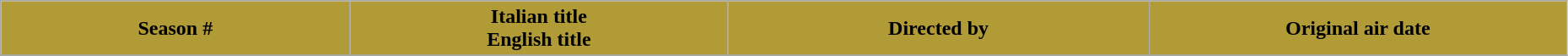<table class="wikitable plainrowheaders" style="width: 98%;">
<tr style="color:black">
<th style="width:5px; background:#B09B37;">Season #</th>
<th style="width:5px; background:#B09B37;">Italian title<br>English title</th>
<th style="width:5px; background:#B09B37;">Directed by</th>
<th style="width:5px; background:#B09B37;">Original air date</th>
</tr>
<tr>
</tr>
</table>
